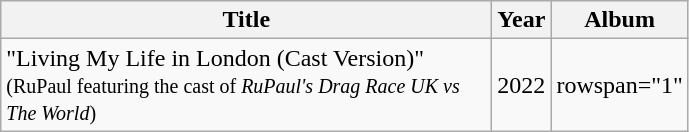<table class="wikitable plainrowheaders" style="text-align:left;">
<tr>
<th style="width:20em;">Title</th>
<th>Year</th>
<th>Album</th>
</tr>
<tr>
<td scope="row">"Living My Life in London (Cast Version)" <br><small>(RuPaul featuring the cast of <em>RuPaul's Drag Race UK vs The World</em>)</small></td>
<td rowspan="1">2022</td>
<td>rowspan="1" </td>
</tr>
</table>
